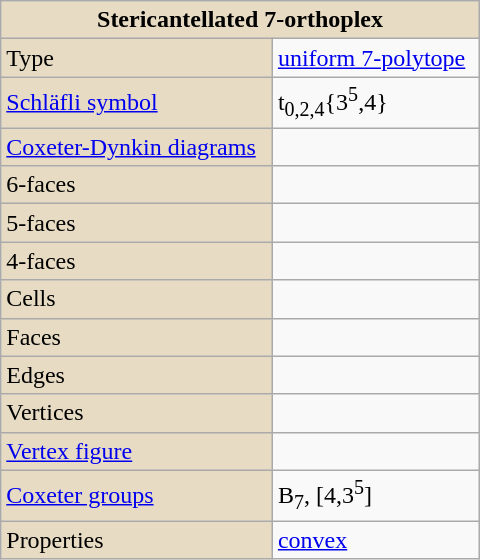<table class="wikitable" align="right" style="margin-left:10px" width="320">
<tr>
<th style="background:#e7dcc3;" colspan="2">Stericantellated 7-orthoplex</th>
</tr>
<tr>
<td style="background:#e7dcc3;">Type</td>
<td><a href='#'>uniform 7-polytope</a></td>
</tr>
<tr>
<td style="background:#e7dcc3;"><a href='#'>Schläfli symbol</a></td>
<td>t<sub>0,2,4</sub>{3<sup>5</sup>,4}</td>
</tr>
<tr>
<td style="background:#e7dcc3;"><a href='#'>Coxeter-Dynkin diagrams</a></td>
<td><br></td>
</tr>
<tr>
<td style="background:#e7dcc3;">6-faces</td>
<td></td>
</tr>
<tr>
<td style="background:#e7dcc3;">5-faces</td>
<td></td>
</tr>
<tr>
<td style="background:#e7dcc3;">4-faces</td>
<td></td>
</tr>
<tr>
<td style="background:#e7dcc3;">Cells</td>
<td></td>
</tr>
<tr>
<td style="background:#e7dcc3;">Faces</td>
<td></td>
</tr>
<tr>
<td style="background:#e7dcc3;">Edges</td>
<td></td>
</tr>
<tr>
<td style="background:#e7dcc3;">Vertices</td>
<td></td>
</tr>
<tr>
<td style="background:#e7dcc3;"><a href='#'>Vertex figure</a></td>
<td></td>
</tr>
<tr>
<td style="background:#e7dcc3;"><a href='#'>Coxeter groups</a></td>
<td>B<sub>7</sub>, [4,3<sup>5</sup>]</td>
</tr>
<tr>
<td style="background:#e7dcc3;">Properties</td>
<td><a href='#'>convex</a></td>
</tr>
</table>
